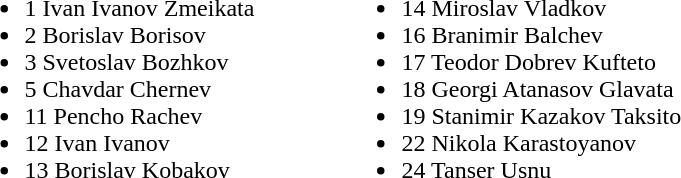<table>
<tr>
<td valign="top"><br><ul><li>1  Ivan Ivanov Zmeikata</li><li>2  Borislav Borisov</li><li>3  Svetoslav Bozhkov</li><li>5  Chavdar Chernev</li><li>11  Pencho Rachev</li><li>12  Ivan Ivanov</li><li>13  Borislav Kobakov</li></ul></td>
<td width="50"> </td>
<td valign="top"><br><ul><li>14  Miroslav Vladkov</li><li>16  Branimir Balchev</li><li>17  Teodor Dobrev Kufteto</li><li>18  Georgi Atanasov Glavata</li><li>19  Stanimir Kazakov Taksito</li><li>22  Nikola Karastoyanov</li><li>24  Tanser Usnu</li></ul></td>
</tr>
</table>
